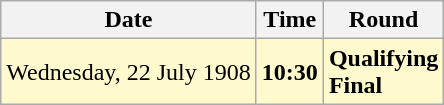<table class="wikitable">
<tr>
<th>Date</th>
<th>Time</th>
<th>Round</th>
</tr>
<tr style=background:lemonchiffon>
<td>Wednesday, 22 July 1908</td>
<td><strong>10:30</strong></td>
<td><strong>Qualifying</strong><br><strong>Final</strong></td>
</tr>
</table>
